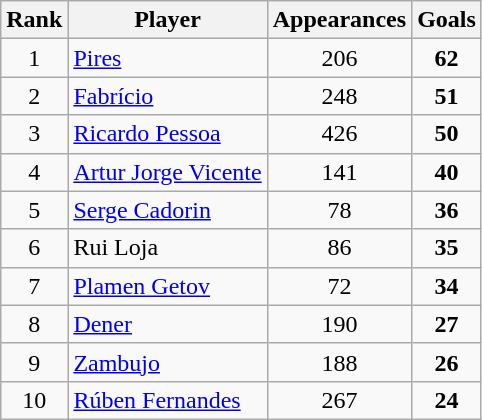<table class="wikitable" style="text-align:center;">
<tr>
<th>Rank</th>
<th>Player</th>
<th>Appearances</th>
<th>Goals</th>
</tr>
<tr>
<td rowspan=1>1</td>
<td align="left"> <a href='#'>Pires</a></td>
<td>206</td>
<td><strong>62</strong></td>
</tr>
<tr>
<td rowspan=1>2</td>
<td align="left"> <a href='#'>Fabrício</a></td>
<td>248</td>
<td><strong>51</strong></td>
</tr>
<tr>
<td rowspan=1>3</td>
<td align="left"> <a href='#'>Ricardo Pessoa</a></td>
<td>426</td>
<td><strong>50</strong></td>
</tr>
<tr>
<td rowspan=1>4</td>
<td align="left"> <a href='#'>Artur Jorge Vicente</a></td>
<td>141</td>
<td><strong>40</strong></td>
</tr>
<tr>
<td rowspan=1>5</td>
<td align="left"> <a href='#'>Serge Cadorin</a></td>
<td>78</td>
<td><strong>36</strong></td>
</tr>
<tr>
<td rowspan=1>6</td>
<td align="left"> Rui Loja</td>
<td>86</td>
<td><strong>35</strong></td>
</tr>
<tr>
<td rowspan=1>7</td>
<td align="left"> <a href='#'>Plamen Getov</a></td>
<td>72</td>
<td><strong>34</strong></td>
</tr>
<tr>
<td rowspan=1>8</td>
<td align="left"> <a href='#'>Dener</a></td>
<td>190</td>
<td><strong>27</strong></td>
</tr>
<tr>
<td rowspan=1>9</td>
<td align="left"> <a href='#'>Zambujo</a></td>
<td>188</td>
<td><strong>26</strong></td>
</tr>
<tr>
<td rowspan=1>10</td>
<td align="left"> <a href='#'>Rúben Fernandes</a></td>
<td>267</td>
<td><strong>24</strong></td>
</tr>
</table>
